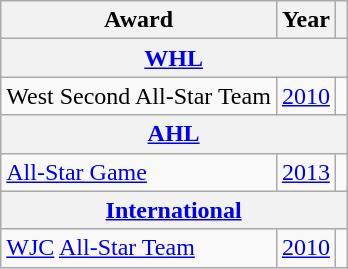<table class="wikitable">
<tr>
<th>Award</th>
<th>Year</th>
<th></th>
</tr>
<tr>
<th colspan="3"><a href='#'>WHL</a></th>
</tr>
<tr>
<td>West Second All-Star Team</td>
<td><a href='#'>2010</a></td>
<td></td>
</tr>
<tr>
<th colspan="3"><a href='#'>AHL</a></th>
</tr>
<tr>
<td><a href='#'>All-Star Game</a></td>
<td><a href='#'>2013</a></td>
<td></td>
</tr>
<tr>
<th colspan="3"><a href='#'>International</a></th>
</tr>
<tr>
<td><a href='#'>WJC</a> <a href='#'>All-Star Team</a></td>
<td><a href='#'>2010</a></td>
<td></td>
</tr>
</table>
